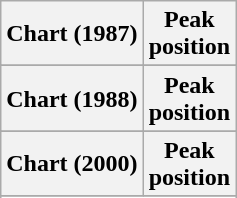<table class="wikitable sortable plainrowheaders" style="text-align:center">
<tr>
<th scope="col">Chart (1987)</th>
<th scope="col">Peak<br> position</th>
</tr>
<tr>
</tr>
<tr>
</tr>
<tr>
<th>Chart (1988)</th>
<th>Peak<br>position</th>
</tr>
<tr>
</tr>
<tr>
<th>Chart (2000)</th>
<th>Peak<br>position</th>
</tr>
<tr>
</tr>
<tr>
</tr>
</table>
